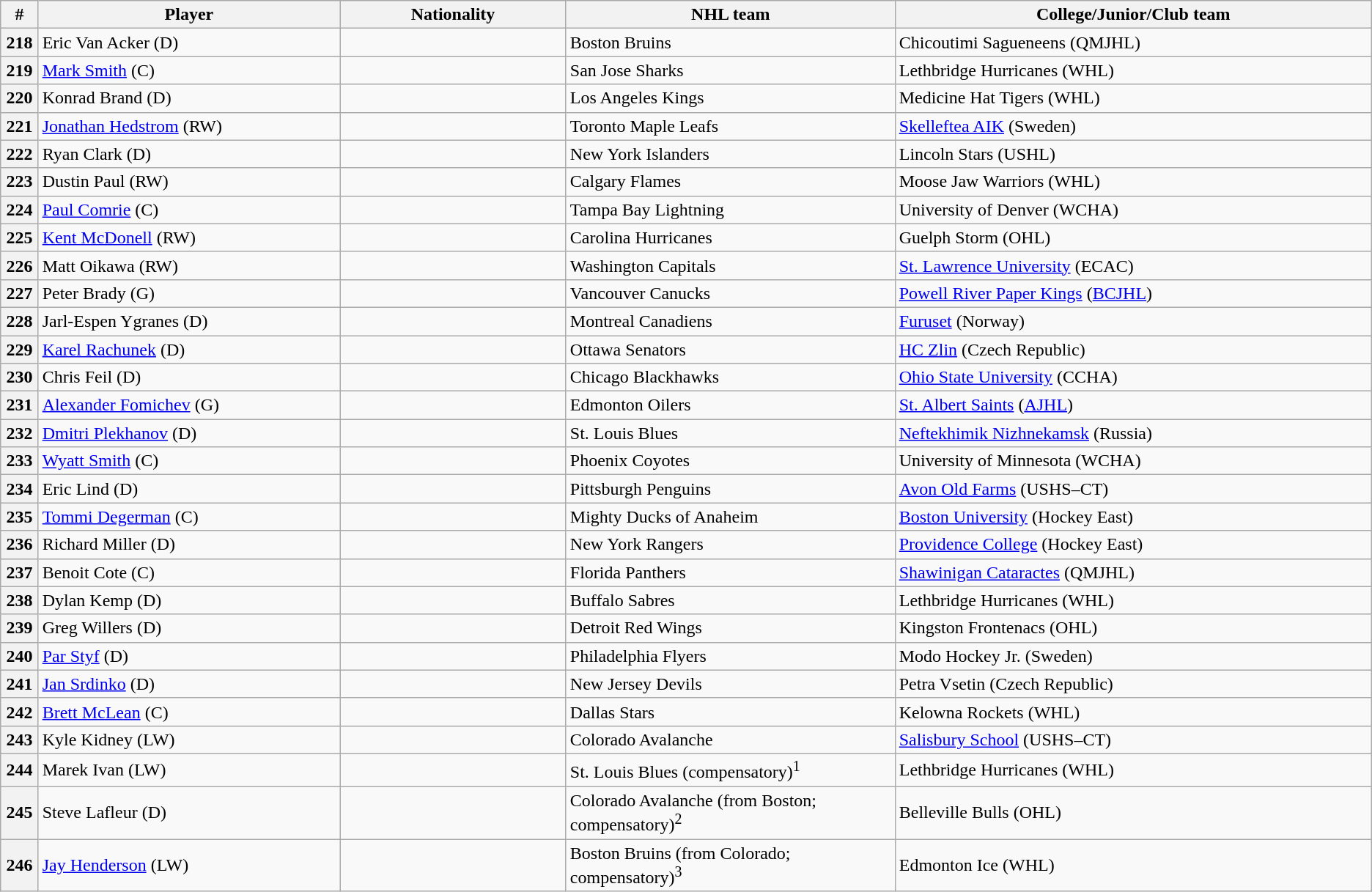<table class="wikitable">
<tr>
<th bgcolor="#DDDDFF" width="2.75%">#</th>
<th bgcolor="#DDDDFF" width="22.0%">Player</th>
<th bgcolor="#DDDDFF" width="16.5%">Nationality</th>
<th bgcolor="#DDDDFF" width="24.0%">NHL team</th>
<th bgcolor="#DDDDFF" width="100.0%">College/Junior/Club team</th>
</tr>
<tr>
<th>218</th>
<td>Eric Van Acker (D)</td>
<td></td>
<td>Boston Bruins</td>
<td>Chicoutimi Sagueneens (QMJHL)</td>
</tr>
<tr>
<th>219</th>
<td><a href='#'>Mark Smith</a> (C)</td>
<td></td>
<td>San Jose Sharks</td>
<td>Lethbridge Hurricanes (WHL)</td>
</tr>
<tr>
<th>220</th>
<td>Konrad Brand (D)</td>
<td></td>
<td>Los Angeles Kings</td>
<td>Medicine Hat Tigers (WHL)</td>
</tr>
<tr>
<th>221</th>
<td><a href='#'>Jonathan Hedstrom</a> (RW)</td>
<td></td>
<td>Toronto Maple Leafs</td>
<td><a href='#'>Skelleftea AIK</a> (Sweden)</td>
</tr>
<tr>
<th>222</th>
<td>Ryan Clark (D)</td>
<td></td>
<td>New York Islanders</td>
<td>Lincoln Stars (USHL)</td>
</tr>
<tr>
<th>223</th>
<td>Dustin Paul (RW)</td>
<td></td>
<td>Calgary Flames</td>
<td>Moose Jaw Warriors (WHL)</td>
</tr>
<tr>
<th>224</th>
<td><a href='#'>Paul Comrie</a> (C)</td>
<td></td>
<td>Tampa Bay Lightning</td>
<td>University of Denver (WCHA)</td>
</tr>
<tr>
<th>225</th>
<td><a href='#'>Kent McDonell</a> (RW)</td>
<td></td>
<td>Carolina Hurricanes</td>
<td>Guelph Storm (OHL)</td>
</tr>
<tr>
<th>226</th>
<td>Matt Oikawa (RW)</td>
<td></td>
<td>Washington Capitals</td>
<td><a href='#'>St. Lawrence University</a> (ECAC)</td>
</tr>
<tr>
<th>227</th>
<td>Peter Brady (G)</td>
<td></td>
<td>Vancouver Canucks</td>
<td><a href='#'>Powell River Paper Kings</a> (<a href='#'>BCJHL</a>)</td>
</tr>
<tr>
<th>228</th>
<td>Jarl-Espen Ygranes (D)</td>
<td></td>
<td>Montreal Canadiens</td>
<td><a href='#'>Furuset</a> (Norway)</td>
</tr>
<tr>
<th>229</th>
<td><a href='#'>Karel Rachunek</a> (D)</td>
<td></td>
<td>Ottawa Senators</td>
<td><a href='#'>HC Zlin</a> (Czech Republic)</td>
</tr>
<tr>
<th>230</th>
<td>Chris Feil (D)</td>
<td></td>
<td>Chicago Blackhawks</td>
<td><a href='#'>Ohio State University</a> (CCHA)</td>
</tr>
<tr>
<th>231</th>
<td><a href='#'>Alexander Fomichev</a> (G)</td>
<td></td>
<td>Edmonton Oilers</td>
<td><a href='#'>St. Albert Saints</a> (<a href='#'>AJHL</a>)</td>
</tr>
<tr>
<th>232</th>
<td><a href='#'>Dmitri Plekhanov</a> (D)</td>
<td></td>
<td>St. Louis Blues</td>
<td><a href='#'>Neftekhimik Nizhnekamsk</a> (Russia)</td>
</tr>
<tr>
<th>233</th>
<td><a href='#'>Wyatt Smith</a> (C)</td>
<td></td>
<td>Phoenix Coyotes</td>
<td>University of Minnesota (WCHA)</td>
</tr>
<tr>
<th>234</th>
<td>Eric Lind (D)</td>
<td></td>
<td>Pittsburgh Penguins</td>
<td><a href='#'>Avon Old Farms</a> (USHS–CT)</td>
</tr>
<tr>
<th>235</th>
<td><a href='#'>Tommi Degerman</a> (C)</td>
<td></td>
<td>Mighty Ducks of Anaheim</td>
<td><a href='#'>Boston University</a> (Hockey East)</td>
</tr>
<tr>
<th>236</th>
<td>Richard Miller (D)</td>
<td></td>
<td>New York Rangers</td>
<td><a href='#'>Providence College</a> (Hockey East)</td>
</tr>
<tr>
<th>237</th>
<td>Benoit Cote (C)</td>
<td></td>
<td>Florida Panthers</td>
<td><a href='#'>Shawinigan Cataractes</a> (QMJHL)</td>
</tr>
<tr>
<th>238</th>
<td>Dylan Kemp (D)</td>
<td></td>
<td>Buffalo Sabres</td>
<td>Lethbridge Hurricanes (WHL)</td>
</tr>
<tr>
<th>239</th>
<td>Greg Willers (D)</td>
<td></td>
<td>Detroit Red Wings</td>
<td>Kingston Frontenacs (OHL)</td>
</tr>
<tr>
<th>240</th>
<td><a href='#'>Par Styf</a> (D)</td>
<td></td>
<td>Philadelphia Flyers</td>
<td>Modo Hockey Jr. (Sweden)</td>
</tr>
<tr>
<th>241</th>
<td><a href='#'>Jan Srdinko</a> (D)</td>
<td></td>
<td>New Jersey Devils</td>
<td>Petra Vsetin (Czech Republic)</td>
</tr>
<tr>
<th>242</th>
<td><a href='#'>Brett McLean</a> (C)</td>
<td></td>
<td>Dallas Stars</td>
<td>Kelowna Rockets (WHL)</td>
</tr>
<tr>
<th>243</th>
<td>Kyle Kidney (LW)</td>
<td></td>
<td>Colorado Avalanche</td>
<td><a href='#'>Salisbury School</a> (USHS–CT)</td>
</tr>
<tr>
<th>244</th>
<td>Marek Ivan (LW)</td>
<td></td>
<td>St. Louis Blues (compensatory)<sup>1</sup></td>
<td>Lethbridge Hurricanes (WHL)</td>
</tr>
<tr>
<th>245</th>
<td>Steve Lafleur (D)</td>
<td></td>
<td>Colorado Avalanche (from Boston; compensatory)<sup>2</sup></td>
<td>Belleville Bulls (OHL)</td>
</tr>
<tr>
<th>246</th>
<td><a href='#'>Jay Henderson</a> (LW)</td>
<td></td>
<td>Boston Bruins (from Colorado; compensatory)<sup>3</sup></td>
<td>Edmonton Ice (WHL)</td>
</tr>
</table>
